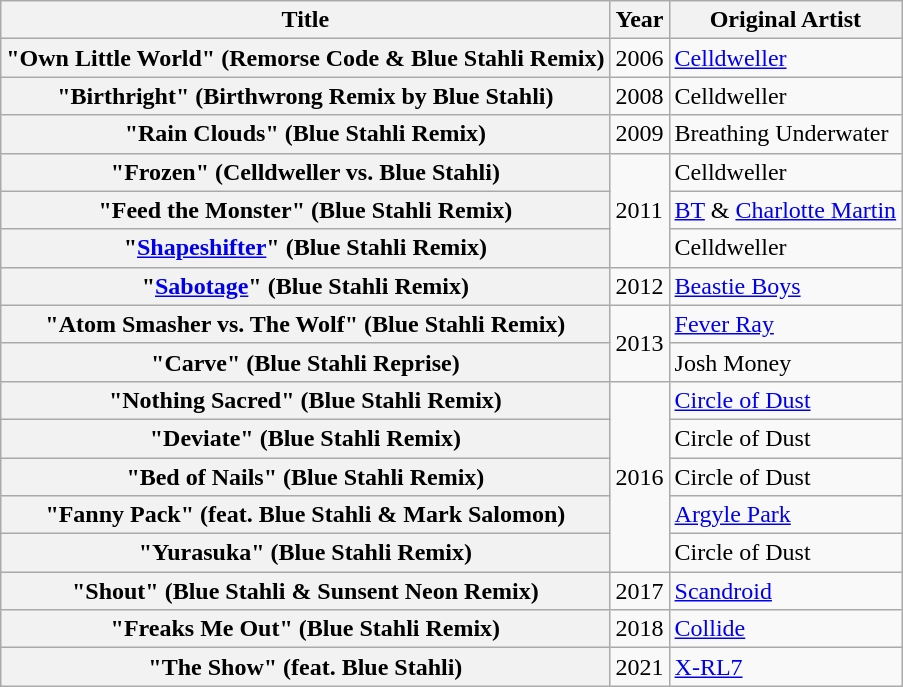<table class="wikitable plainrowheaders">
<tr>
<th>Title</th>
<th>Year</th>
<th>Original Artist</th>
</tr>
<tr>
<th scope="row">"Own Little World" (Remorse Code & Blue Stahli Remix)</th>
<td>2006</td>
<td><a href='#'>Celldweller</a></td>
</tr>
<tr>
<th scope="row">"Birthright" (Birthwrong Remix by Blue Stahli)</th>
<td>2008</td>
<td>Celldweller</td>
</tr>
<tr>
<th scope="row">"Rain Clouds" (Blue Stahli Remix)</th>
<td>2009</td>
<td>Breathing Underwater</td>
</tr>
<tr>
<th scope="row">"Frozen" (Celldweller vs. Blue Stahli)</th>
<td rowspan=3>2011</td>
<td>Celldweller</td>
</tr>
<tr>
<th scope="row">"Feed the Monster" (Blue Stahli Remix)</th>
<td><a href='#'>BT</a> & <a href='#'>Charlotte Martin</a></td>
</tr>
<tr>
<th scope="row">"<a href='#'>Shapeshifter</a>" (Blue Stahli Remix)</th>
<td>Celldweller</td>
</tr>
<tr>
<th scope="row">"<a href='#'>Sabotage</a>" (Blue Stahli Remix)</th>
<td>2012</td>
<td><a href='#'>Beastie Boys</a></td>
</tr>
<tr>
<th scope="row">"Atom Smasher vs. The Wolf" (Blue Stahli Remix)</th>
<td rowspan=2>2013</td>
<td><a href='#'>Fever Ray</a></td>
</tr>
<tr>
<th scope="row">"Carve" (Blue Stahli Reprise)</th>
<td>Josh Money</td>
</tr>
<tr>
<th scope="row">"Nothing Sacred" (Blue Stahli Remix)</th>
<td rowspan=5>2016</td>
<td><a href='#'>Circle of Dust</a></td>
</tr>
<tr>
<th scope="row">"Deviate" (Blue Stahli Remix)</th>
<td>Circle of Dust</td>
</tr>
<tr>
<th scope="row">"Bed of Nails" (Blue Stahli Remix)</th>
<td>Circle of Dust</td>
</tr>
<tr>
<th scope="row">"Fanny Pack" (feat. Blue Stahli & Mark Salomon)</th>
<td><a href='#'>Argyle Park</a></td>
</tr>
<tr>
<th scope="row">"Yurasuka" (Blue Stahli Remix)</th>
<td>Circle of Dust</td>
</tr>
<tr>
<th scope="row">"Shout" (Blue Stahli & Sunsent Neon Remix)</th>
<td rowspan=1>2017</td>
<td><a href='#'>Scandroid</a></td>
</tr>
<tr>
<th scope="row">"Freaks Me Out" (Blue Stahli Remix)</th>
<td rowspan=1>2018</td>
<td><a href='#'>Collide</a></td>
</tr>
<tr>
<th scope="row">"The Show" (feat. Blue Stahli)</th>
<td rowspan=1>2021</td>
<td><a href='#'>X-RL7</a></td>
</tr>
</table>
